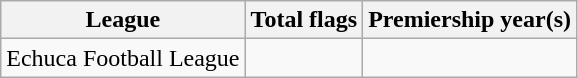<table class="wikitable">
<tr>
<th>League</th>
<th>Total flags</th>
<th>Premiership year(s)</th>
</tr>
<tr>
<td>Echuca Football League</td>
<td></td>
<td></td>
</tr>
</table>
